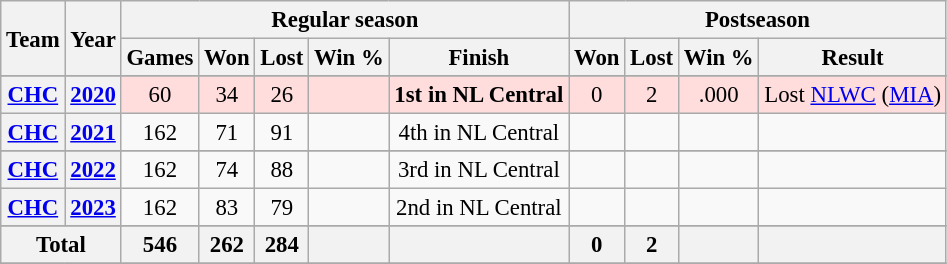<table class="wikitable" style="font-size: 95%; text-align:center;">
<tr>
<th rowspan="2">Team</th>
<th rowspan="2">Year</th>
<th colspan="5">Regular season</th>
<th colspan="4">Postseason</th>
</tr>
<tr>
<th>Games</th>
<th>Won</th>
<th>Lost</th>
<th>Win %</th>
<th>Finish</th>
<th>Won</th>
<th>Lost</th>
<th>Win %</th>
<th>Result</th>
</tr>
<tr>
</tr>
<tr ! style="background:#fdd;">
<th><a href='#'>CHC</a></th>
<th><a href='#'>2020</a></th>
<td>60</td>
<td>34</td>
<td>26</td>
<td></td>
<td><strong>1st in NL Central</strong></td>
<td>0</td>
<td>2</td>
<td>.000</td>
<td>Lost <a href='#'>NLWC</a> (<a href='#'>MIA</a>)</td>
</tr>
<tr>
<th><a href='#'>CHC</a></th>
<th><a href='#'>2021</a></th>
<td>162</td>
<td>71</td>
<td>91</td>
<td></td>
<td>4th in NL Central</td>
<td> </td>
<td> </td>
<td> </td>
<td> </td>
</tr>
<tr>
</tr>
<tr>
<th><a href='#'>CHC</a></th>
<th><a href='#'>2022</a></th>
<td>162</td>
<td>74</td>
<td>88</td>
<td></td>
<td>3rd in NL Central</td>
<td> </td>
<td> </td>
<td> </td>
<td> </td>
</tr>
<tr>
<th><a href='#'>CHC</a></th>
<th><a href='#'>2023</a></th>
<td>162</td>
<td>83</td>
<td>79</td>
<td></td>
<td>2nd in NL Central</td>
<td> </td>
<td> </td>
<td> </td>
<td> </td>
</tr>
<tr>
</tr>
<tr>
<th colspan="2">Total</th>
<th>546</th>
<th>262</th>
<th>284</th>
<th></th>
<th></th>
<th>0</th>
<th>2</th>
<th></th>
<th></th>
</tr>
<tr>
</tr>
</table>
